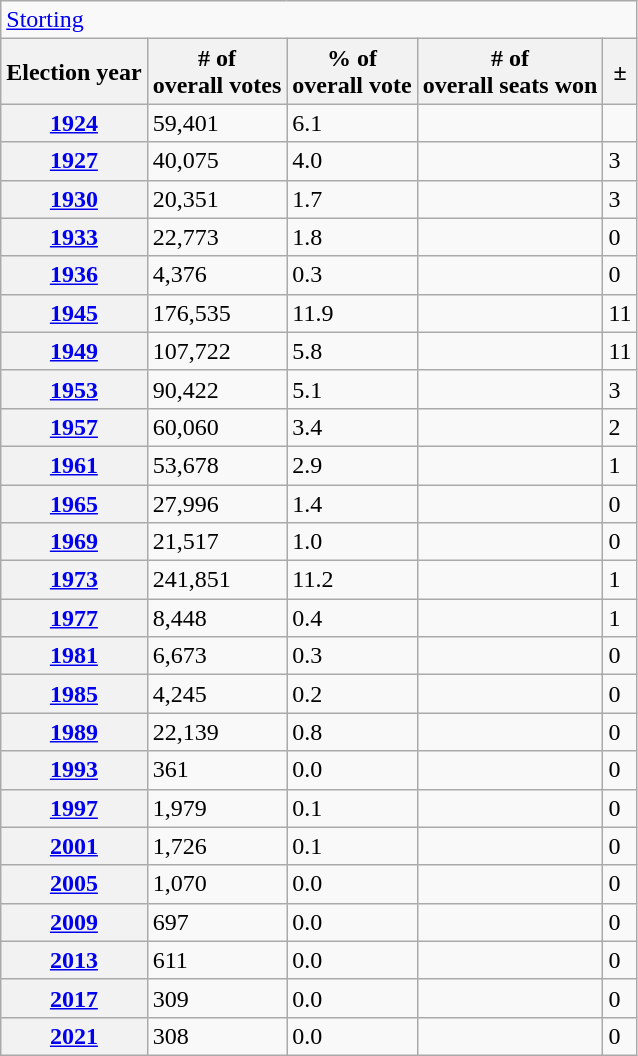<table class=wikitable>
<tr>
<td colspan=6><a href='#'>Storting</a></td>
</tr>
<tr>
<th>Election year</th>
<th># of<br>overall votes</th>
<th>% of<br>overall vote</th>
<th># of<br>overall seats won</th>
<th>±</th>
</tr>
<tr>
<th><a href='#'>1924</a></th>
<td>59,401</td>
<td>6.1</td>
<td></td>
<td></td>
</tr>
<tr>
<th><a href='#'>1927</a></th>
<td>40,075</td>
<td>4.0</td>
<td></td>
<td>3</td>
</tr>
<tr>
<th><a href='#'>1930</a></th>
<td>20,351</td>
<td>1.7</td>
<td></td>
<td>3</td>
</tr>
<tr>
<th><a href='#'>1933</a></th>
<td>22,773</td>
<td>1.8</td>
<td></td>
<td>0</td>
</tr>
<tr>
<th><a href='#'>1936</a></th>
<td>4,376</td>
<td>0.3</td>
<td></td>
<td>0</td>
</tr>
<tr>
<th><a href='#'>1945</a></th>
<td>176,535</td>
<td>11.9</td>
<td></td>
<td>11</td>
</tr>
<tr>
<th><a href='#'>1949</a></th>
<td>107,722</td>
<td>5.8</td>
<td></td>
<td>11</td>
</tr>
<tr>
<th><a href='#'>1953</a></th>
<td>90,422</td>
<td>5.1</td>
<td></td>
<td>3</td>
</tr>
<tr>
<th><a href='#'>1957</a></th>
<td>60,060</td>
<td>3.4</td>
<td></td>
<td>2</td>
</tr>
<tr>
<th><a href='#'>1961</a></th>
<td>53,678</td>
<td>2.9</td>
<td></td>
<td>1</td>
</tr>
<tr>
<th><a href='#'>1965</a></th>
<td>27,996</td>
<td>1.4</td>
<td></td>
<td>0</td>
</tr>
<tr>
<th><a href='#'>1969</a></th>
<td>21,517</td>
<td>1.0</td>
<td></td>
<td>0</td>
</tr>
<tr>
<th><a href='#'>1973</a></th>
<td>241,851</td>
<td>11.2</td>
<td></td>
<td>1</td>
</tr>
<tr>
<th><a href='#'>1977</a></th>
<td>8,448</td>
<td>0.4</td>
<td></td>
<td>1</td>
</tr>
<tr>
<th><a href='#'>1981</a></th>
<td>6,673</td>
<td>0.3</td>
<td></td>
<td>0</td>
</tr>
<tr>
<th><a href='#'>1985</a></th>
<td>4,245</td>
<td>0.2</td>
<td></td>
<td>0</td>
</tr>
<tr>
<th><a href='#'>1989</a></th>
<td>22,139</td>
<td>0.8</td>
<td></td>
<td>0</td>
</tr>
<tr>
<th><a href='#'>1993</a></th>
<td>361</td>
<td>0.0</td>
<td></td>
<td>0</td>
</tr>
<tr>
<th><a href='#'>1997</a></th>
<td>1,979</td>
<td>0.1</td>
<td></td>
<td>0</td>
</tr>
<tr>
<th><a href='#'>2001</a></th>
<td>1,726</td>
<td>0.1</td>
<td></td>
<td>0</td>
</tr>
<tr>
<th><a href='#'>2005</a></th>
<td>1,070</td>
<td>0.0</td>
<td></td>
<td>0</td>
</tr>
<tr>
<th><a href='#'>2009</a></th>
<td>697</td>
<td>0.0</td>
<td></td>
<td>0</td>
</tr>
<tr>
<th><a href='#'>2013</a></th>
<td>611</td>
<td>0.0</td>
<td></td>
<td>0</td>
</tr>
<tr>
<th><a href='#'>2017</a></th>
<td>309</td>
<td>0.0</td>
<td></td>
<td>0</td>
</tr>
<tr>
<th><a href='#'>2021</a></th>
<td>308</td>
<td>0.0</td>
<td></td>
<td>0</td>
</tr>
</table>
